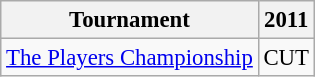<table class="wikitable" style="font-size:95%;text-align:center;">
<tr>
<th>Tournament</th>
<th>2011</th>
</tr>
<tr>
<td align=left><a href='#'>The Players Championship</a></td>
<td>CUT</td>
</tr>
</table>
